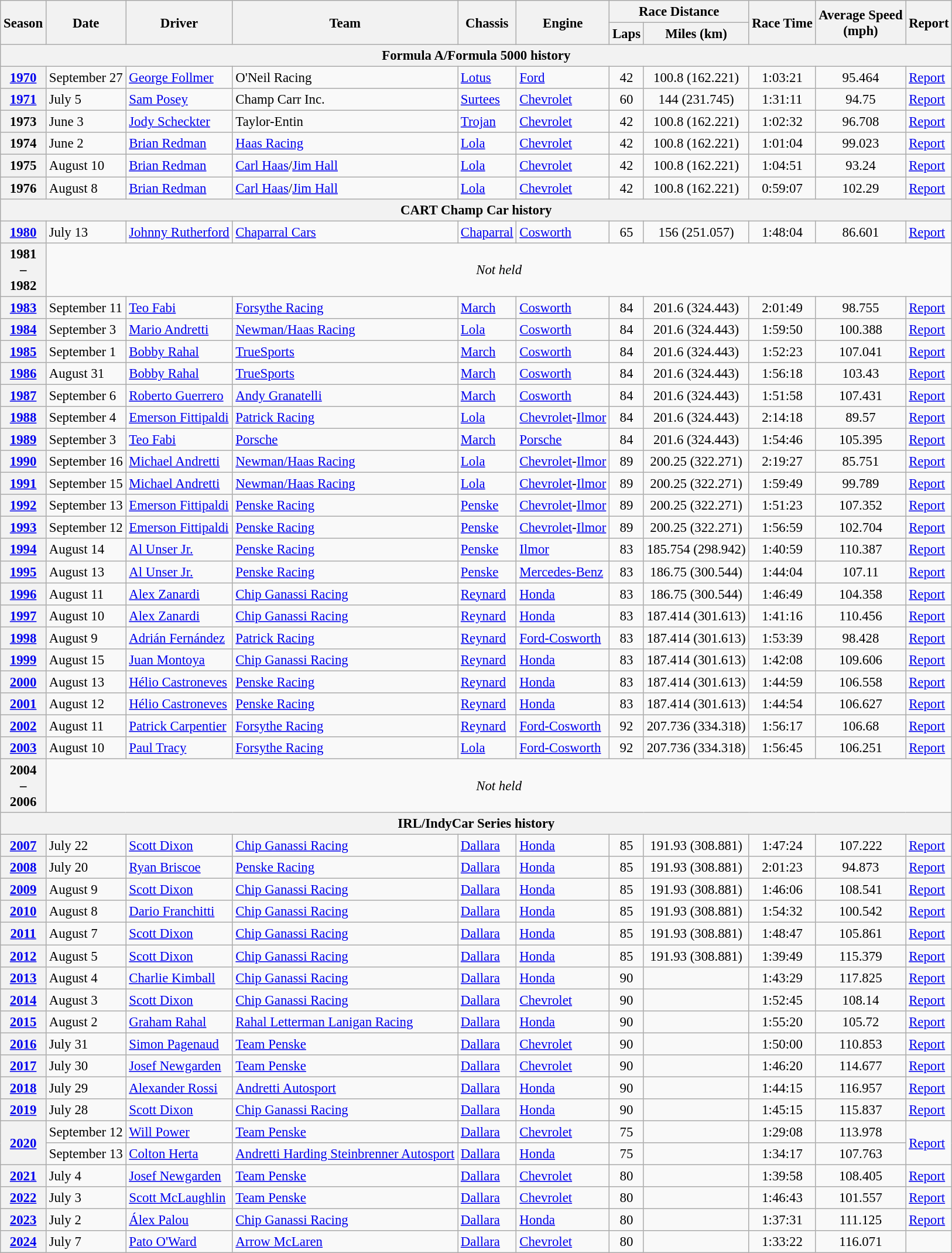<table class="wikitable" style="font-size: 95%;">
<tr>
<th rowspan=2>Season</th>
<th rowspan=2>Date</th>
<th rowspan=2>Driver</th>
<th rowspan=2>Team</th>
<th rowspan=2>Chassis</th>
<th rowspan=2>Engine</th>
<th colspan=2>Race Distance</th>
<th rowspan=2>Race Time</th>
<th rowspan=2>Average Speed<br>(mph)</th>
<th rowspan=2>Report</th>
</tr>
<tr>
<th>Laps</th>
<th>Miles (km)</th>
</tr>
<tr>
<th colspan=11>Formula A/Formula 5000 history</th>
</tr>
<tr>
<th><a href='#'>1970</a></th>
<td>September 27</td>
<td> <a href='#'>George Follmer</a></td>
<td>O'Neil Racing</td>
<td><a href='#'>Lotus</a></td>
<td><a href='#'>Ford</a></td>
<td align="center">42</td>
<td align="center">100.8 (162.221)</td>
<td align="center">1:03:21</td>
<td align="center">95.464</td>
<td><a href='#'>Report</a></td>
</tr>
<tr>
<th><a href='#'>1971</a></th>
<td>July 5</td>
<td> <a href='#'>Sam Posey</a></td>
<td>Champ Carr Inc.</td>
<td><a href='#'>Surtees</a></td>
<td><a href='#'>Chevrolet</a></td>
<td align="center">60</td>
<td align="center">144 (231.745)</td>
<td align="center">1:31:11</td>
<td align="center">94.75</td>
<td><a href='#'>Report</a></td>
</tr>
<tr>
<th>1973</th>
<td>June 3</td>
<td> <a href='#'>Jody Scheckter</a></td>
<td>Taylor-Entin</td>
<td><a href='#'>Trojan</a></td>
<td><a href='#'>Chevrolet</a></td>
<td align="center">42</td>
<td align="center">100.8 (162.221)</td>
<td align="center">1:02:32</td>
<td align="center">96.708</td>
<td><a href='#'>Report</a></td>
</tr>
<tr>
<th>1974</th>
<td>June 2</td>
<td> <a href='#'>Brian Redman</a></td>
<td><a href='#'>Haas Racing</a></td>
<td><a href='#'>Lola</a></td>
<td><a href='#'>Chevrolet</a></td>
<td align="center">42</td>
<td align="center">100.8 (162.221)</td>
<td align="center">1:01:04</td>
<td align="center">99.023</td>
<td><a href='#'>Report</a></td>
</tr>
<tr>
<th>1975</th>
<td>August 10</td>
<td> <a href='#'>Brian Redman</a></td>
<td><a href='#'>Carl Haas</a>/<a href='#'>Jim Hall</a></td>
<td><a href='#'>Lola</a></td>
<td><a href='#'>Chevrolet</a></td>
<td align="center">42</td>
<td align="center">100.8 (162.221)</td>
<td align="center">1:04:51</td>
<td align="center">93.24</td>
<td><a href='#'>Report</a></td>
</tr>
<tr>
<th>1976</th>
<td>August 8</td>
<td> <a href='#'>Brian Redman</a></td>
<td><a href='#'>Carl Haas</a>/<a href='#'>Jim Hall</a></td>
<td><a href='#'>Lola</a></td>
<td><a href='#'>Chevrolet</a></td>
<td align="center">42</td>
<td align="center">100.8 (162.221)</td>
<td align="center">0:59:07</td>
<td align="center">102.29</td>
<td><a href='#'>Report</a></td>
</tr>
<tr>
<th colspan=11>CART Champ Car history</th>
</tr>
<tr>
<th><a href='#'>1980</a></th>
<td>July 13</td>
<td> <a href='#'>Johnny Rutherford</a></td>
<td><a href='#'>Chaparral Cars</a></td>
<td><a href='#'>Chaparral</a></td>
<td><a href='#'>Cosworth</a></td>
<td align="center">65</td>
<td align="center">156 (251.057)</td>
<td align="center">1:48:04</td>
<td align="center">86.601</td>
<td><a href='#'>Report</a></td>
</tr>
<tr>
<th>1981<br>–<br>1982</th>
<td colspan=10 align=center><em>Not held</em></td>
</tr>
<tr>
<th><a href='#'>1983</a></th>
<td>September 11</td>
<td> <a href='#'>Teo Fabi</a></td>
<td><a href='#'>Forsythe Racing</a></td>
<td><a href='#'>March</a></td>
<td><a href='#'>Cosworth</a></td>
<td align="center">84</td>
<td align="center">201.6 (324.443)</td>
<td align="center">2:01:49</td>
<td align="center">98.755</td>
<td><a href='#'>Report</a></td>
</tr>
<tr>
<th><a href='#'>1984</a></th>
<td>September 3</td>
<td> <a href='#'>Mario Andretti</a></td>
<td><a href='#'>Newman/Haas Racing</a></td>
<td><a href='#'>Lola</a></td>
<td><a href='#'>Cosworth</a></td>
<td align="center">84</td>
<td align="center">201.6 (324.443)</td>
<td align="center">1:59:50</td>
<td align="center">100.388</td>
<td><a href='#'>Report</a></td>
</tr>
<tr>
<th><a href='#'>1985</a></th>
<td>September 1</td>
<td> <a href='#'>Bobby Rahal</a></td>
<td><a href='#'>TrueSports</a></td>
<td><a href='#'>March</a></td>
<td><a href='#'>Cosworth</a></td>
<td align="center">84</td>
<td align="center">201.6 (324.443)</td>
<td align="center">1:52:23</td>
<td align="center">107.041</td>
<td><a href='#'>Report</a></td>
</tr>
<tr>
<th><a href='#'>1986</a></th>
<td>August 31</td>
<td> <a href='#'>Bobby Rahal</a></td>
<td><a href='#'>TrueSports</a></td>
<td><a href='#'>March</a></td>
<td><a href='#'>Cosworth</a></td>
<td align="center">84</td>
<td align="center">201.6 (324.443)</td>
<td align="center">1:56:18</td>
<td align="center">103.43</td>
<td><a href='#'>Report</a></td>
</tr>
<tr>
<th><a href='#'>1987</a></th>
<td>September 6</td>
<td> <a href='#'>Roberto Guerrero</a></td>
<td><a href='#'>Andy Granatelli</a></td>
<td><a href='#'>March</a></td>
<td><a href='#'>Cosworth</a></td>
<td align="center">84</td>
<td align="center">201.6 (324.443)</td>
<td align="center">1:51:58</td>
<td align="center">107.431</td>
<td><a href='#'>Report</a></td>
</tr>
<tr>
<th><a href='#'>1988</a></th>
<td>September 4</td>
<td> <a href='#'>Emerson Fittipaldi</a></td>
<td><a href='#'>Patrick Racing</a></td>
<td><a href='#'>Lola</a></td>
<td><a href='#'>Chevrolet</a>-<a href='#'>Ilmor</a></td>
<td align="center">84</td>
<td align="center">201.6 (324.443)</td>
<td align="center">2:14:18</td>
<td align="center">89.57</td>
<td><a href='#'>Report</a></td>
</tr>
<tr>
<th><a href='#'>1989</a></th>
<td>September 3</td>
<td> <a href='#'>Teo Fabi</a></td>
<td><a href='#'>Porsche</a></td>
<td><a href='#'>March</a></td>
<td><a href='#'>Porsche</a></td>
<td align="center">84</td>
<td align="center">201.6 (324.443)</td>
<td align="center">1:54:46</td>
<td align="center">105.395</td>
<td><a href='#'>Report</a></td>
</tr>
<tr>
<th><a href='#'>1990</a></th>
<td>September 16</td>
<td> <a href='#'>Michael Andretti</a></td>
<td><a href='#'>Newman/Haas Racing</a></td>
<td><a href='#'>Lola</a></td>
<td><a href='#'>Chevrolet</a>-<a href='#'>Ilmor</a></td>
<td align="center">89</td>
<td align="center">200.25 (322.271)</td>
<td align="center">2:19:27</td>
<td align="center">85.751</td>
<td><a href='#'>Report</a></td>
</tr>
<tr>
<th><a href='#'>1991</a></th>
<td>September 15</td>
<td> <a href='#'>Michael Andretti</a></td>
<td><a href='#'>Newman/Haas Racing</a></td>
<td><a href='#'>Lola</a></td>
<td><a href='#'>Chevrolet</a>-<a href='#'>Ilmor</a></td>
<td align="center">89</td>
<td align="center">200.25 (322.271)</td>
<td align="center">1:59:49</td>
<td align="center">99.789</td>
<td><a href='#'>Report</a></td>
</tr>
<tr>
<th><a href='#'>1992</a></th>
<td>September 13</td>
<td> <a href='#'>Emerson Fittipaldi</a></td>
<td><a href='#'>Penske Racing</a></td>
<td><a href='#'>Penske</a></td>
<td><a href='#'>Chevrolet</a>-<a href='#'>Ilmor</a></td>
<td align="center">89</td>
<td align="center">200.25 (322.271)</td>
<td align="center">1:51:23</td>
<td align="center">107.352</td>
<td><a href='#'>Report</a></td>
</tr>
<tr>
<th><a href='#'>1993</a></th>
<td>September 12</td>
<td> <a href='#'>Emerson Fittipaldi</a></td>
<td><a href='#'>Penske Racing</a></td>
<td><a href='#'>Penske</a></td>
<td><a href='#'>Chevrolet</a>-<a href='#'>Ilmor</a></td>
<td align="center">89</td>
<td align="center">200.25 (322.271)</td>
<td align="center">1:56:59</td>
<td align="center">102.704</td>
<td><a href='#'>Report</a></td>
</tr>
<tr>
<th><a href='#'>1994</a></th>
<td>August 14</td>
<td> <a href='#'>Al Unser Jr.</a></td>
<td><a href='#'>Penske Racing</a></td>
<td><a href='#'>Penske</a></td>
<td><a href='#'>Ilmor</a></td>
<td align="center">83</td>
<td align="center">185.754 (298.942)</td>
<td align="center">1:40:59</td>
<td align="center">110.387</td>
<td><a href='#'>Report</a></td>
</tr>
<tr>
<th><a href='#'>1995</a></th>
<td>August 13</td>
<td> <a href='#'>Al Unser Jr.</a></td>
<td><a href='#'>Penske Racing</a></td>
<td><a href='#'>Penske</a></td>
<td><a href='#'>Mercedes-Benz</a></td>
<td align="center">83</td>
<td align="center">186.75 (300.544)</td>
<td align="center">1:44:04</td>
<td align="center">107.11</td>
<td><a href='#'>Report</a></td>
</tr>
<tr>
<th><a href='#'>1996</a></th>
<td>August 11</td>
<td> <a href='#'>Alex Zanardi</a></td>
<td><a href='#'>Chip Ganassi Racing</a></td>
<td><a href='#'>Reynard</a></td>
<td><a href='#'>Honda</a></td>
<td align="center">83</td>
<td align="center">186.75 (300.544)</td>
<td align="center">1:46:49</td>
<td align="center">104.358</td>
<td><a href='#'>Report</a></td>
</tr>
<tr>
<th><a href='#'>1997</a></th>
<td>August 10</td>
<td> <a href='#'>Alex Zanardi</a></td>
<td><a href='#'>Chip Ganassi Racing</a></td>
<td><a href='#'>Reynard</a></td>
<td><a href='#'>Honda</a></td>
<td align="center">83</td>
<td align="center">187.414 (301.613)</td>
<td align="center">1:41:16</td>
<td align="center">110.456</td>
<td><a href='#'>Report</a></td>
</tr>
<tr>
<th><a href='#'>1998</a></th>
<td>August 9</td>
<td> <a href='#'>Adrián Fernández</a></td>
<td><a href='#'>Patrick Racing</a></td>
<td><a href='#'>Reynard</a></td>
<td><a href='#'>Ford-Cosworth</a></td>
<td align="center">83</td>
<td align="center">187.414 (301.613)</td>
<td align="center">1:53:39</td>
<td align="center">98.428</td>
<td><a href='#'>Report</a></td>
</tr>
<tr>
<th><a href='#'>1999</a></th>
<td>August 15</td>
<td> <a href='#'>Juan Montoya</a></td>
<td><a href='#'>Chip Ganassi Racing</a></td>
<td><a href='#'>Reynard</a></td>
<td><a href='#'>Honda</a></td>
<td align="center">83</td>
<td align="center">187.414 (301.613)</td>
<td align="center">1:42:08</td>
<td align="center">109.606</td>
<td><a href='#'>Report</a></td>
</tr>
<tr>
<th><a href='#'>2000</a></th>
<td>August 13</td>
<td> <a href='#'>Hélio Castroneves</a></td>
<td><a href='#'>Penske Racing</a></td>
<td><a href='#'>Reynard</a></td>
<td><a href='#'>Honda</a></td>
<td align="center">83</td>
<td align="center">187.414 (301.613)</td>
<td align="center">1:44:59</td>
<td align="center">106.558</td>
<td><a href='#'>Report</a></td>
</tr>
<tr>
<th><a href='#'>2001</a></th>
<td>August 12</td>
<td> <a href='#'>Hélio Castroneves</a></td>
<td><a href='#'>Penske Racing</a></td>
<td><a href='#'>Reynard</a></td>
<td><a href='#'>Honda</a></td>
<td align="center">83</td>
<td align="center">187.414 (301.613)</td>
<td align="center">1:44:54</td>
<td align="center">106.627</td>
<td><a href='#'>Report</a></td>
</tr>
<tr>
<th><a href='#'>2002</a></th>
<td>August 11</td>
<td> <a href='#'>Patrick Carpentier</a></td>
<td><a href='#'>Forsythe Racing</a></td>
<td><a href='#'>Reynard</a></td>
<td><a href='#'>Ford-Cosworth</a></td>
<td align="center">92</td>
<td align="center">207.736 (334.318)</td>
<td align="center">1:56:17</td>
<td align="center">106.68</td>
<td><a href='#'>Report</a></td>
</tr>
<tr>
<th><a href='#'>2003</a></th>
<td>August 10</td>
<td> <a href='#'>Paul Tracy</a></td>
<td><a href='#'>Forsythe Racing</a></td>
<td><a href='#'>Lola</a></td>
<td><a href='#'>Ford-Cosworth</a></td>
<td align="center">92</td>
<td align="center">207.736 (334.318)</td>
<td align="center">1:56:45</td>
<td align="center">106.251</td>
<td><a href='#'>Report</a></td>
</tr>
<tr>
<th>2004<br>–<br>2006</th>
<td colspan=10 align=center><em>Not held</em></td>
</tr>
<tr>
<th colspan=11>IRL/IndyCar Series history</th>
</tr>
<tr>
<th><a href='#'>2007</a></th>
<td>July 22</td>
<td> <a href='#'>Scott Dixon</a></td>
<td><a href='#'>Chip Ganassi Racing</a></td>
<td><a href='#'>Dallara</a></td>
<td><a href='#'>Honda</a></td>
<td align="center">85</td>
<td align="center">191.93 (308.881)</td>
<td align="center">1:47:24</td>
<td align="center">107.222</td>
<td><a href='#'>Report</a></td>
</tr>
<tr>
<th><a href='#'>2008</a></th>
<td>July 20</td>
<td> <a href='#'>Ryan Briscoe</a></td>
<td><a href='#'>Penske Racing</a></td>
<td><a href='#'>Dallara</a></td>
<td><a href='#'>Honda</a></td>
<td align="center">85</td>
<td align="center">191.93 (308.881)</td>
<td align="center">2:01:23</td>
<td align="center">94.873</td>
<td><a href='#'>Report</a></td>
</tr>
<tr>
<th><a href='#'>2009</a></th>
<td>August 9</td>
<td> <a href='#'>Scott Dixon</a></td>
<td><a href='#'>Chip Ganassi Racing</a></td>
<td><a href='#'>Dallara</a></td>
<td><a href='#'>Honda</a></td>
<td align="center">85</td>
<td align="center">191.93 (308.881)</td>
<td align="center">1:46:06</td>
<td align="center">108.541</td>
<td><a href='#'>Report</a></td>
</tr>
<tr>
<th><a href='#'>2010</a></th>
<td>August 8</td>
<td> <a href='#'>Dario Franchitti</a></td>
<td><a href='#'>Chip Ganassi Racing</a></td>
<td><a href='#'>Dallara</a></td>
<td><a href='#'>Honda</a></td>
<td align="center">85</td>
<td align="center">191.93 (308.881)</td>
<td align="center">1:54:32</td>
<td align="center">100.542</td>
<td><a href='#'>Report</a></td>
</tr>
<tr>
<th><a href='#'>2011</a></th>
<td>August 7</td>
<td> <a href='#'>Scott Dixon</a></td>
<td><a href='#'>Chip Ganassi Racing</a></td>
<td><a href='#'>Dallara</a></td>
<td><a href='#'>Honda</a></td>
<td align="center">85</td>
<td align="center">191.93 (308.881)</td>
<td align="center">1:48:47</td>
<td align="center">105.861</td>
<td><a href='#'>Report</a></td>
</tr>
<tr>
<th><a href='#'>2012</a></th>
<td>August 5</td>
<td> <a href='#'>Scott Dixon</a></td>
<td><a href='#'>Chip Ganassi Racing</a></td>
<td><a href='#'>Dallara</a></td>
<td><a href='#'>Honda</a></td>
<td align="center">85</td>
<td align="center">191.93 (308.881)</td>
<td align="center">1:39:49</td>
<td align="center">115.379</td>
<td><a href='#'>Report</a></td>
</tr>
<tr>
<th><a href='#'>2013</a></th>
<td>August 4</td>
<td> <a href='#'>Charlie Kimball</a></td>
<td><a href='#'>Chip Ganassi Racing</a></td>
<td><a href='#'>Dallara</a></td>
<td><a href='#'>Honda</a></td>
<td align="center">90</td>
<td align="center"></td>
<td align="center">1:43:29</td>
<td align="center">117.825</td>
<td><a href='#'>Report</a></td>
</tr>
<tr>
<th><a href='#'>2014</a></th>
<td>August 3</td>
<td> <a href='#'>Scott Dixon</a></td>
<td><a href='#'>Chip Ganassi Racing</a></td>
<td><a href='#'>Dallara</a></td>
<td><a href='#'>Chevrolet</a></td>
<td align="center">90</td>
<td align="center"></td>
<td align="center">1:52:45</td>
<td align="center">108.14</td>
<td><a href='#'>Report</a></td>
</tr>
<tr>
<th><a href='#'>2015</a></th>
<td>August 2</td>
<td> <a href='#'>Graham Rahal</a></td>
<td><a href='#'>Rahal Letterman Lanigan Racing</a></td>
<td><a href='#'>Dallara</a></td>
<td><a href='#'>Honda</a></td>
<td align="center">90</td>
<td align="center"></td>
<td align="center">1:55:20</td>
<td align="center">105.72</td>
<td><a href='#'>Report</a></td>
</tr>
<tr>
<th><a href='#'>2016</a></th>
<td>July 31</td>
<td> <a href='#'>Simon Pagenaud</a></td>
<td><a href='#'>Team Penske</a></td>
<td><a href='#'>Dallara</a></td>
<td><a href='#'>Chevrolet</a></td>
<td align="center">90</td>
<td align="center"></td>
<td align="center">1:50:00</td>
<td align="center">110.853</td>
<td><a href='#'>Report</a></td>
</tr>
<tr>
<th><a href='#'>2017</a></th>
<td>July 30</td>
<td> <a href='#'>Josef Newgarden</a></td>
<td><a href='#'>Team Penske</a></td>
<td><a href='#'>Dallara</a></td>
<td><a href='#'>Chevrolet</a></td>
<td align="center">90</td>
<td align="center"></td>
<td align="center">1:46:20</td>
<td align="center">114.677</td>
<td><a href='#'>Report</a></td>
</tr>
<tr>
<th><a href='#'>2018</a></th>
<td>July 29</td>
<td> <a href='#'>Alexander Rossi</a></td>
<td><a href='#'>Andretti Autosport</a></td>
<td><a href='#'>Dallara</a></td>
<td><a href='#'>Honda</a></td>
<td align="center">90</td>
<td align="center"></td>
<td align="center">1:44:15</td>
<td align="center">116.957</td>
<td><a href='#'>Report</a></td>
</tr>
<tr>
<th><a href='#'>2019</a></th>
<td>July 28</td>
<td> <a href='#'>Scott Dixon</a></td>
<td><a href='#'>Chip Ganassi Racing</a></td>
<td><a href='#'>Dallara</a></td>
<td><a href='#'>Honda</a></td>
<td align="center">90</td>
<td align="center"></td>
<td align="center">1:45:15</td>
<td align="center">115.837</td>
<td><a href='#'>Report</a></td>
</tr>
<tr>
<th rowspan=2><a href='#'>2020</a></th>
<td>September 12</td>
<td> <a href='#'>Will Power</a></td>
<td><a href='#'>Team Penske</a></td>
<td><a href='#'>Dallara</a></td>
<td><a href='#'>Chevrolet</a></td>
<td align="center">75</td>
<td align="center"></td>
<td align="center">1:29:08</td>
<td align="center">113.978</td>
<td rowspan=2><a href='#'>Report</a></td>
</tr>
<tr>
<td>September 13</td>
<td> <a href='#'>Colton Herta</a></td>
<td><a href='#'>Andretti Harding Steinbrenner Autosport</a></td>
<td><a href='#'>Dallara</a></td>
<td><a href='#'>Honda</a></td>
<td align="center">75</td>
<td align="center"></td>
<td align="center">1:34:17</td>
<td align="center">107.763</td>
</tr>
<tr>
<th><a href='#'>2021</a></th>
<td>July 4</td>
<td> <a href='#'>Josef Newgarden</a></td>
<td><a href='#'>Team Penske</a></td>
<td><a href='#'>Dallara</a></td>
<td><a href='#'>Chevrolet</a></td>
<td align="center">80</td>
<td align="center"></td>
<td align="center">1:39:58</td>
<td align="center">108.405</td>
<td><a href='#'>Report</a></td>
</tr>
<tr>
<th><a href='#'>2022</a></th>
<td>July 3</td>
<td> <a href='#'>Scott McLaughlin</a></td>
<td><a href='#'>Team Penske</a></td>
<td><a href='#'>Dallara</a></td>
<td><a href='#'>Chevrolet</a></td>
<td align="center">80</td>
<td align="center"></td>
<td align="center">1:46:43</td>
<td align="center">101.557</td>
<td><a href='#'>Report</a></td>
</tr>
<tr>
<th><a href='#'>2023</a></th>
<td>July 2</td>
<td> <a href='#'>Álex Palou</a></td>
<td><a href='#'>Chip Ganassi Racing</a></td>
<td><a href='#'>Dallara</a></td>
<td><a href='#'>Honda</a></td>
<td align="center">80</td>
<td align="center"></td>
<td align="center">1:37:31</td>
<td align="center">111.125</td>
<td><a href='#'>Report</a></td>
</tr>
<tr>
<th><a href='#'>2024</a></th>
<td>July 7</td>
<td> <a href='#'>Pato O'Ward</a></td>
<td><a href='#'>Arrow McLaren</a></td>
<td><a href='#'>Dallara</a></td>
<td><a href='#'>Chevrolet</a></td>
<td align="center">80</td>
<td align="center"></td>
<td align="center">1:33:22</td>
<td align="center">116.071</td>
<td></td>
</tr>
</table>
